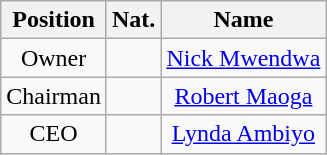<table Class="wikitable" style="text-align: center;">
<tr>
<th>Position</th>
<th>Nat.</th>
<th>Name</th>
</tr>
<tr>
<td>Owner</td>
<td></td>
<td><a href='#'>Nick Mwendwa</a></td>
</tr>
<tr>
<td>Chairman</td>
<td></td>
<td><a href='#'>Robert Maoga</a></td>
</tr>
<tr>
<td>CEO</td>
<td></td>
<td><a href='#'>Lynda Ambiyo</a></td>
</tr>
</table>
